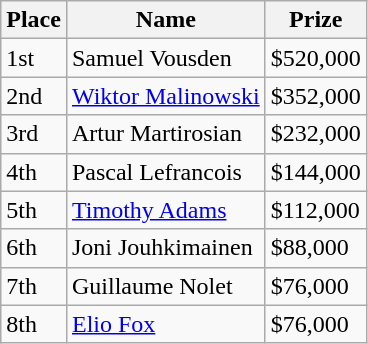<table class="wikitable">
<tr>
<th>Place</th>
<th>Name</th>
<th>Prize</th>
</tr>
<tr>
<td>1st</td>
<td> Samuel Vousden</td>
<td>$520,000</td>
</tr>
<tr>
<td>2nd</td>
<td> <a href='#'>Wiktor Malinowski</a></td>
<td>$352,000</td>
</tr>
<tr>
<td>3rd</td>
<td> Artur Martirosian</td>
<td>$232,000</td>
</tr>
<tr>
<td>4th</td>
<td> Pascal Lefrancois</td>
<td>$144,000</td>
</tr>
<tr>
<td>5th</td>
<td> <a href='#'>Timothy Adams</a></td>
<td>$112,000</td>
</tr>
<tr>
<td>6th</td>
<td> Joni Jouhkimainen</td>
<td>$88,000</td>
</tr>
<tr>
<td>7th</td>
<td> Guillaume Nolet</td>
<td>$76,000</td>
</tr>
<tr>
<td>8th</td>
<td> <a href='#'>Elio Fox</a></td>
<td>$76,000</td>
</tr>
</table>
